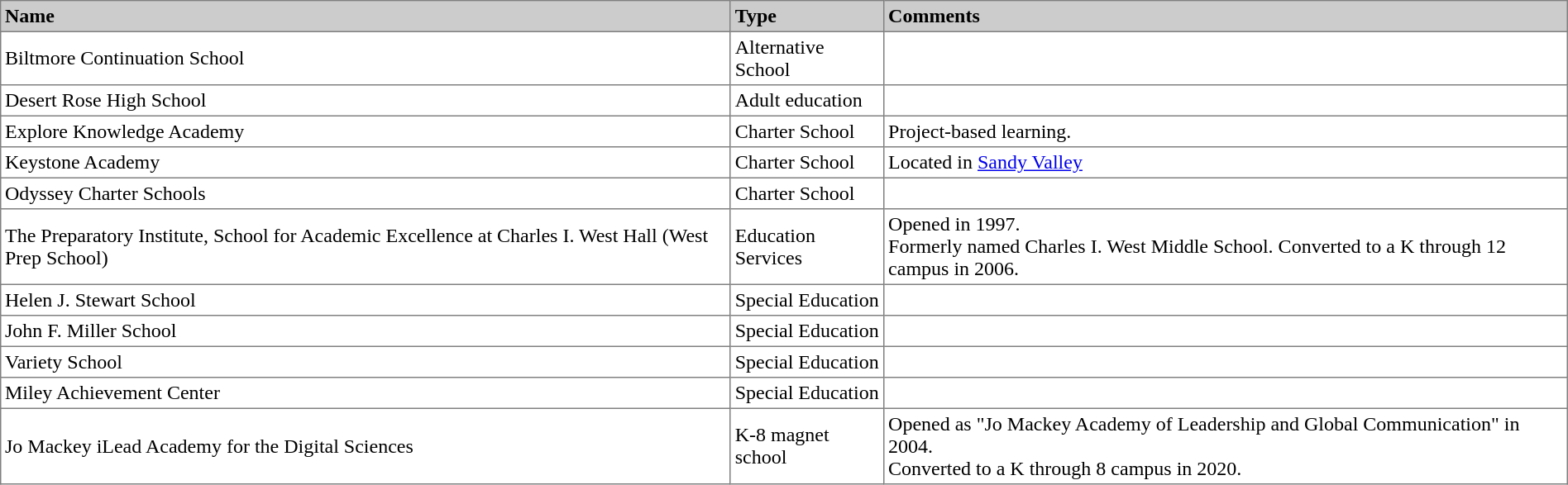<table cellpadding="3" cellspacing="0" border="1" style="width:auto; border-collapse:collapse;">
<tr style="background:#ccc;">
<td><strong>Name</strong></td>
<td><strong>Type</strong></td>
<td><strong>Comments</strong></td>
</tr>
<tr>
<td>Biltmore Continuation School</td>
<td>Alternative School</td>
<td></td>
</tr>
<tr>
<td>Desert Rose High School</td>
<td>Adult education</td>
<td></td>
</tr>
<tr>
<td>Explore Knowledge Academy</td>
<td>Charter School</td>
<td>Project-based learning.</td>
</tr>
<tr>
<td>Keystone Academy</td>
<td>Charter School</td>
<td>Located in <a href='#'>Sandy Valley</a></td>
</tr>
<tr>
<td>Odyssey Charter Schools</td>
<td>Charter School</td>
<td></td>
</tr>
<tr>
<td>The Preparatory Institute, School for Academic Excellence at Charles I. West Hall (West Prep School)</td>
<td>Education Services</td>
<td>Opened in 1997.<br>Formerly named Charles I. West Middle School. Converted to a K through 12 campus in 2006.</td>
</tr>
<tr>
<td>Helen J. Stewart School</td>
<td>Special Education</td>
<td></td>
</tr>
<tr>
<td>John F. Miller School</td>
<td>Special Education</td>
<td></td>
</tr>
<tr>
<td>Variety School</td>
<td>Special Education</td>
<td></td>
</tr>
<tr>
<td>Miley Achievement Center</td>
<td>Special Education</td>
<td></td>
</tr>
<tr>
<td>Jo Mackey iLead Academy for the Digital Sciences</td>
<td>K-8 magnet school</td>
<td>Opened as "Jo Mackey Academy of Leadership and Global Communication" in 2004.<br>Converted to a K through 8 campus in 2020.</td>
</tr>
</table>
